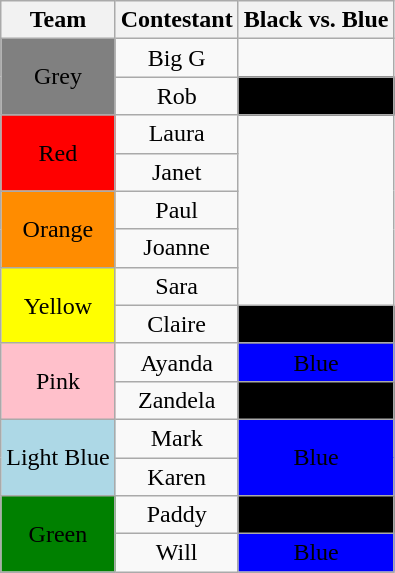<table class="wikitable" style="text-align:center" align="center">
<tr>
<th>Team</th>
<th>Contestant</th>
<th>Black vs. Blue</th>
</tr>
<tr>
<td rowspan=2 bgcolor="grey">Grey</td>
<td>Big G</td>
<td></td>
</tr>
<tr>
<td>Rob</td>
<td bgcolor="Black"><span>Black</span></td>
</tr>
<tr>
<td rowspan=2 bgcolor="red"><span>Red </span></td>
<td>Laura</td>
<td rowspan=5></td>
</tr>
<tr>
<td>Janet</td>
</tr>
<tr>
<td rowspan=2 bgcolor="darkorange">Orange</td>
<td>Paul</td>
</tr>
<tr>
<td>Joanne</td>
</tr>
<tr>
<td rowspan=2 bgcolor="yellow">Yellow</td>
<td>Sara</td>
</tr>
<tr>
<td>Claire</td>
<td bgcolor="Black"><span>Black</span></td>
</tr>
<tr>
<td rowspan=2 bgcolor="pink">Pink</td>
<td>Ayanda</td>
<td bgcolor="Blue"><span>Blue</span></td>
</tr>
<tr>
<td>Zandela</td>
<td bgcolor="Black"><span>Black</span></td>
</tr>
<tr>
<td rowspan=2 bgcolor="lightblue">Light Blue</td>
<td>Mark</td>
<td rowspan=2 bgcolor="Blue"><span>Blue</span></td>
</tr>
<tr>
<td>Karen</td>
</tr>
<tr>
<td rowspan=2 bgcolor="green"><span>Green</span></td>
<td>Paddy</td>
<td bgcolor="Black"><span>Black</span></td>
</tr>
<tr>
<td>Will</td>
<td bgcolor="Blue"><span>Blue</span></td>
</tr>
</table>
